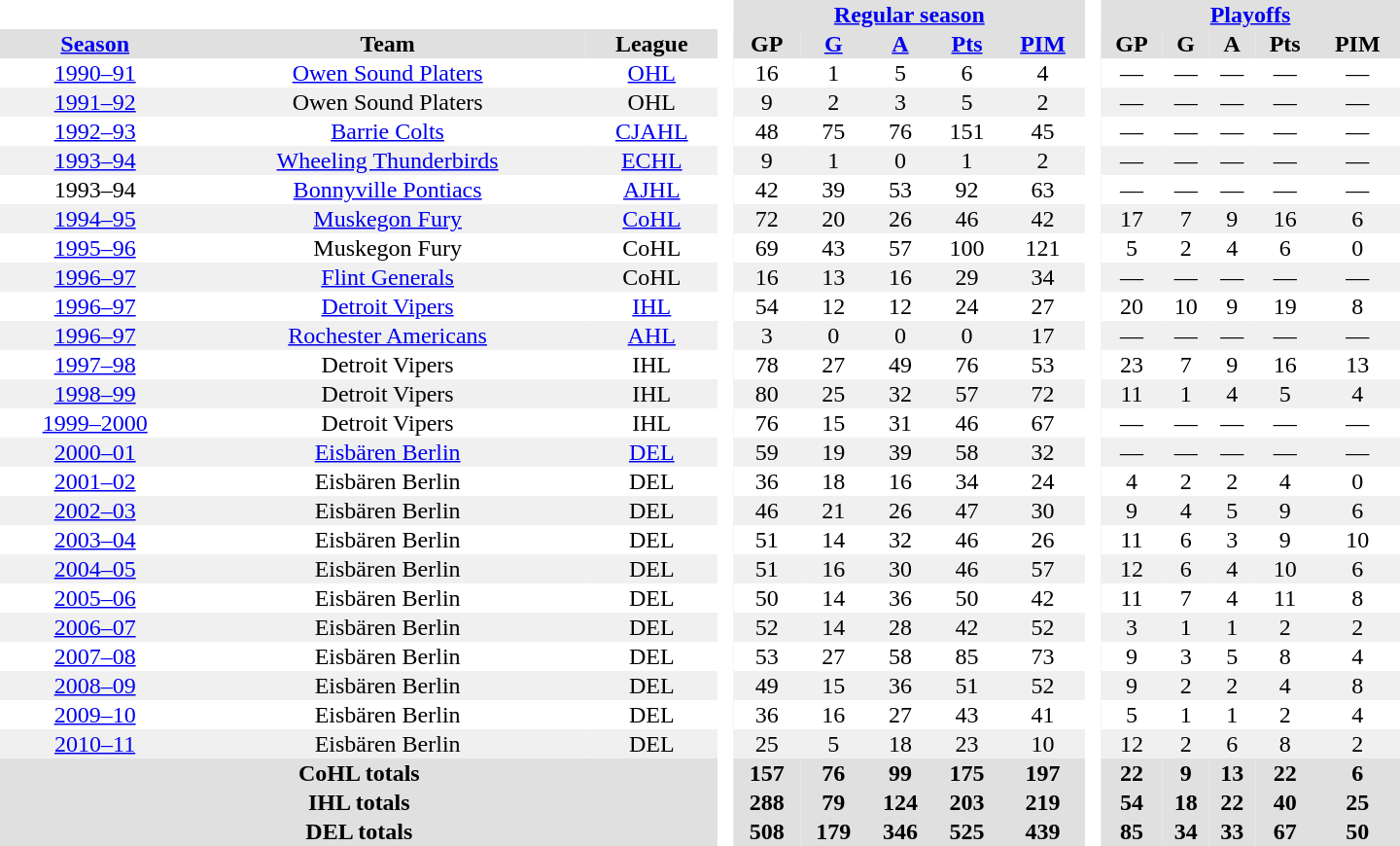<table border="0" cellpadding="1" cellspacing="0" style="text-align:center; width:60em">
<tr bgcolor="#e0e0e0">
<th colspan="3" bgcolor="#ffffff"> </th>
<th rowspan="99" bgcolor="#ffffff"> </th>
<th colspan="5"><a href='#'>Regular season</a></th>
<th rowspan="99" bgcolor="#ffffff"> </th>
<th colspan="5"><a href='#'>Playoffs</a></th>
</tr>
<tr bgcolor="#e0e0e0">
<th><a href='#'>Season</a></th>
<th>Team</th>
<th>League</th>
<th>GP</th>
<th><a href='#'>G</a></th>
<th><a href='#'>A</a></th>
<th><a href='#'>Pts</a></th>
<th><a href='#'>PIM</a></th>
<th>GP</th>
<th>G</th>
<th>A</th>
<th>Pts</th>
<th>PIM</th>
</tr>
<tr>
<td><a href='#'>1990–91</a></td>
<td><a href='#'>Owen Sound Platers</a></td>
<td><a href='#'>OHL</a></td>
<td>16</td>
<td>1</td>
<td>5</td>
<td>6</td>
<td>4</td>
<td>—</td>
<td>—</td>
<td>—</td>
<td>—</td>
<td>—</td>
</tr>
<tr bgcolor="#f0f0f0">
<td><a href='#'>1991–92</a></td>
<td>Owen Sound Platers</td>
<td>OHL</td>
<td>9</td>
<td>2</td>
<td>3</td>
<td>5</td>
<td>2</td>
<td>—</td>
<td>—</td>
<td>—</td>
<td>—</td>
<td>—</td>
</tr>
<tr>
<td><a href='#'>1992–93</a></td>
<td><a href='#'>Barrie Colts</a></td>
<td><a href='#'>CJAHL</a></td>
<td>48</td>
<td>75</td>
<td>76</td>
<td>151</td>
<td>45</td>
<td>—</td>
<td>—</td>
<td>—</td>
<td>—</td>
<td>—</td>
</tr>
<tr bgcolor="#f0f0f0">
<td><a href='#'>1993–94</a></td>
<td><a href='#'>Wheeling Thunderbirds</a></td>
<td><a href='#'>ECHL</a></td>
<td>9</td>
<td>1</td>
<td>0</td>
<td>1</td>
<td>2</td>
<td>—</td>
<td>—</td>
<td>—</td>
<td>—</td>
<td>—</td>
</tr>
<tr>
<td>1993–94</td>
<td><a href='#'>Bonnyville Pontiacs</a></td>
<td><a href='#'>AJHL</a></td>
<td>42</td>
<td>39</td>
<td>53</td>
<td>92</td>
<td>63</td>
<td>—</td>
<td>—</td>
<td>—</td>
<td>—</td>
<td>—</td>
</tr>
<tr bgcolor="#f0f0f0">
<td><a href='#'>1994–95</a></td>
<td><a href='#'>Muskegon Fury</a></td>
<td><a href='#'>CoHL</a></td>
<td>72</td>
<td>20</td>
<td>26</td>
<td>46</td>
<td>42</td>
<td>17</td>
<td>7</td>
<td>9</td>
<td>16</td>
<td>6</td>
</tr>
<tr>
<td><a href='#'>1995–96</a></td>
<td>Muskegon Fury</td>
<td>CoHL</td>
<td>69</td>
<td>43</td>
<td>57</td>
<td>100</td>
<td>121</td>
<td>5</td>
<td>2</td>
<td>4</td>
<td>6</td>
<td>0</td>
</tr>
<tr bgcolor="#f0f0f0">
<td><a href='#'>1996–97</a></td>
<td><a href='#'>Flint Generals</a></td>
<td>CoHL</td>
<td>16</td>
<td>13</td>
<td>16</td>
<td>29</td>
<td>34</td>
<td>—</td>
<td>—</td>
<td>—</td>
<td>—</td>
<td>—</td>
</tr>
<tr>
<td><a href='#'>1996–97</a></td>
<td><a href='#'>Detroit Vipers</a></td>
<td><a href='#'>IHL</a></td>
<td>54</td>
<td>12</td>
<td>12</td>
<td>24</td>
<td>27</td>
<td>20</td>
<td>10</td>
<td>9</td>
<td>19</td>
<td>8</td>
</tr>
<tr bgcolor="#f0f0f0">
<td><a href='#'>1996–97</a></td>
<td><a href='#'>Rochester Americans</a></td>
<td><a href='#'>AHL</a></td>
<td>3</td>
<td>0</td>
<td>0</td>
<td>0</td>
<td>17</td>
<td>—</td>
<td>—</td>
<td>—</td>
<td>—</td>
<td>—</td>
</tr>
<tr>
<td><a href='#'>1997–98</a></td>
<td>Detroit Vipers</td>
<td>IHL</td>
<td>78</td>
<td>27</td>
<td>49</td>
<td>76</td>
<td>53</td>
<td>23</td>
<td>7</td>
<td>9</td>
<td>16</td>
<td>13</td>
</tr>
<tr bgcolor="#f0f0f0">
<td><a href='#'>1998–99</a></td>
<td>Detroit Vipers</td>
<td>IHL</td>
<td>80</td>
<td>25</td>
<td>32</td>
<td>57</td>
<td>72</td>
<td>11</td>
<td>1</td>
<td>4</td>
<td>5</td>
<td>4</td>
</tr>
<tr>
<td><a href='#'>1999–2000</a></td>
<td>Detroit Vipers</td>
<td>IHL</td>
<td>76</td>
<td>15</td>
<td>31</td>
<td>46</td>
<td>67</td>
<td>—</td>
<td>—</td>
<td>—</td>
<td>—</td>
<td>—</td>
</tr>
<tr bgcolor="#f0f0f0">
<td><a href='#'>2000–01</a></td>
<td><a href='#'>Eisbären Berlin</a></td>
<td><a href='#'>DEL</a></td>
<td>59</td>
<td>19</td>
<td>39</td>
<td>58</td>
<td>32</td>
<td>—</td>
<td>—</td>
<td>—</td>
<td>—</td>
<td>—</td>
</tr>
<tr>
<td><a href='#'>2001–02</a></td>
<td>Eisbären Berlin</td>
<td>DEL</td>
<td>36</td>
<td>18</td>
<td>16</td>
<td>34</td>
<td>24</td>
<td>4</td>
<td>2</td>
<td>2</td>
<td>4</td>
<td>0</td>
</tr>
<tr bgcolor="#f0f0f0">
<td><a href='#'>2002–03</a></td>
<td>Eisbären Berlin</td>
<td>DEL</td>
<td>46</td>
<td>21</td>
<td>26</td>
<td>47</td>
<td>30</td>
<td>9</td>
<td>4</td>
<td>5</td>
<td>9</td>
<td>6</td>
</tr>
<tr>
<td><a href='#'>2003–04</a></td>
<td>Eisbären Berlin</td>
<td>DEL</td>
<td>51</td>
<td>14</td>
<td>32</td>
<td>46</td>
<td>26</td>
<td>11</td>
<td>6</td>
<td>3</td>
<td>9</td>
<td>10</td>
</tr>
<tr bgcolor="#f0f0f0">
<td><a href='#'>2004–05</a></td>
<td>Eisbären Berlin</td>
<td>DEL</td>
<td>51</td>
<td>16</td>
<td>30</td>
<td>46</td>
<td>57</td>
<td>12</td>
<td>6</td>
<td>4</td>
<td>10</td>
<td>6</td>
</tr>
<tr>
<td><a href='#'>2005–06</a></td>
<td>Eisbären Berlin</td>
<td>DEL</td>
<td>50</td>
<td>14</td>
<td>36</td>
<td>50</td>
<td>42</td>
<td>11</td>
<td>7</td>
<td>4</td>
<td>11</td>
<td>8</td>
</tr>
<tr bgcolor="#f0f0f0">
<td><a href='#'>2006–07</a></td>
<td>Eisbären Berlin</td>
<td>DEL</td>
<td>52</td>
<td>14</td>
<td>28</td>
<td>42</td>
<td>52</td>
<td>3</td>
<td>1</td>
<td>1</td>
<td>2</td>
<td>2</td>
</tr>
<tr>
<td><a href='#'>2007–08</a></td>
<td>Eisbären Berlin</td>
<td>DEL</td>
<td>53</td>
<td>27</td>
<td>58</td>
<td>85</td>
<td>73</td>
<td>9</td>
<td>3</td>
<td>5</td>
<td>8</td>
<td>4</td>
</tr>
<tr bgcolor="#f0f0f0">
<td><a href='#'>2008–09</a></td>
<td>Eisbären Berlin</td>
<td>DEL</td>
<td>49</td>
<td>15</td>
<td>36</td>
<td>51</td>
<td>52</td>
<td>9</td>
<td>2</td>
<td>2</td>
<td>4</td>
<td>8</td>
</tr>
<tr>
<td><a href='#'>2009–10</a></td>
<td>Eisbären Berlin</td>
<td>DEL</td>
<td>36</td>
<td>16</td>
<td>27</td>
<td>43</td>
<td>41</td>
<td>5</td>
<td>1</td>
<td>1</td>
<td>2</td>
<td>4</td>
</tr>
<tr bgcolor="#f0f0f0">
<td><a href='#'>2010–11</a></td>
<td>Eisbären Berlin</td>
<td>DEL</td>
<td>25</td>
<td>5</td>
<td>18</td>
<td>23</td>
<td>10</td>
<td>12</td>
<td>2</td>
<td>6</td>
<td>8</td>
<td>2</td>
</tr>
<tr bgcolor="#e0e0e0">
<th colspan="3">CoHL totals</th>
<th>157</th>
<th>76</th>
<th>99</th>
<th>175</th>
<th>197</th>
<th>22</th>
<th>9</th>
<th>13</th>
<th>22</th>
<th>6</th>
</tr>
<tr bgcolor="#e0e0e0">
<th colspan="3">IHL totals</th>
<th>288</th>
<th>79</th>
<th>124</th>
<th>203</th>
<th>219</th>
<th>54</th>
<th>18</th>
<th>22</th>
<th>40</th>
<th>25</th>
</tr>
<tr bgcolor="#e0e0e0">
<th colspan="3">DEL totals</th>
<th>508</th>
<th>179</th>
<th>346</th>
<th>525</th>
<th>439</th>
<th>85</th>
<th>34</th>
<th>33</th>
<th>67</th>
<th>50</th>
</tr>
</table>
